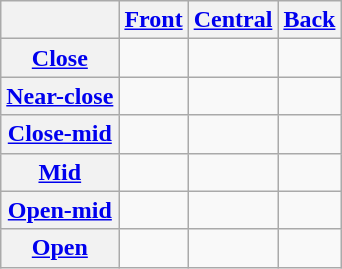<table class="wikitable" style="text-align:center">
<tr>
<th></th>
<th><a href='#'>Front</a></th>
<th><a href='#'>Central</a></th>
<th><a href='#'>Back</a></th>
</tr>
<tr>
<th><a href='#'>Close</a></th>
<td></td>
<td></td>
<td></td>
</tr>
<tr>
<th><a href='#'>Near-close</a></th>
<td></td>
<td></td>
<td></td>
</tr>
<tr>
<th><a href='#'>Close-mid</a></th>
<td></td>
<td></td>
<td></td>
</tr>
<tr>
<th><a href='#'>Mid</a></th>
<td></td>
<td></td>
<td></td>
</tr>
<tr>
<th><a href='#'>Open-mid</a></th>
<td></td>
<td></td>
<td></td>
</tr>
<tr>
<th><a href='#'>Open</a></th>
<td></td>
<td></td>
<td></td>
</tr>
</table>
